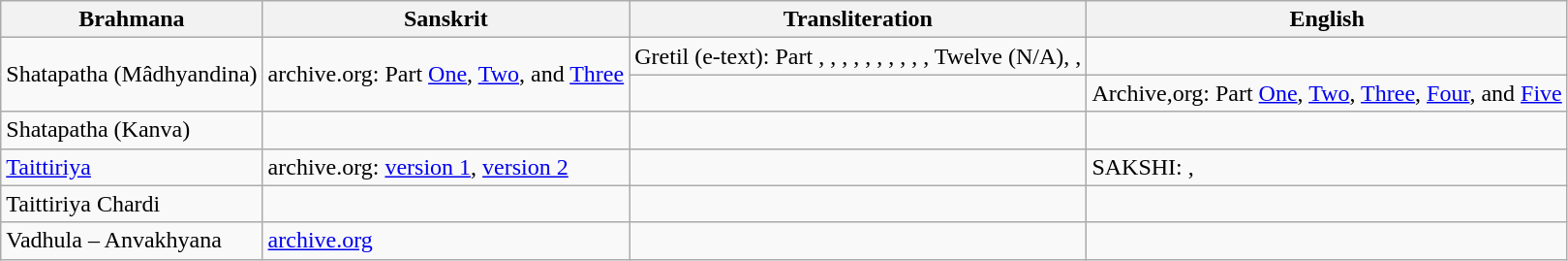<table class="wikitable">
<tr>
<th>Brahmana</th>
<th>Sanskrit</th>
<th>Transliteration</th>
<th>English</th>
</tr>
<tr>
<td rowspan="2">Shatapatha (Mâdhyandina)</td>
<td rowspan="2">archive.org: Part <a href='#'>One</a>, <a href='#'>Two</a>, and <a href='#'>Three</a></td>
<td>Gretil (e-text): Part , , ,  , , , , , , , Twelve (N/A), , </td>
<td></td>
</tr>
<tr>
<td><br></td>
<td>Archive,org: Part <a href='#'>One</a>, <a href='#'>Two</a>, <a href='#'>Three</a>, <a href='#'>Four</a>, and <a href='#'>Five</a></td>
</tr>
<tr>
<td>Shatapatha (Kanva)</td>
<td></td>
<td></td>
<td></td>
</tr>
<tr>
<td><a href='#'>Taittiriya</a></td>
<td>archive.org: <a href='#'>version 1</a>, <a href='#'>version 2</a></td>
<td></td>
<td>SAKSHI: , </td>
</tr>
<tr>
<td>Taittiriya Chardi</td>
<td></td>
<td></td>
<td></td>
</tr>
<tr>
<td>Vadhula – Anvakhyana</td>
<td><a href='#'>archive.org</a></td>
<td></td>
<td></td>
</tr>
</table>
